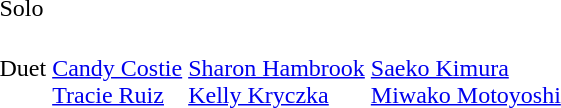<table>
<tr>
<td>Solo<br></td>
<td></td>
<td></td>
<td></td>
</tr>
<tr>
<td>Duet<br></td>
<td><br><a href='#'>Candy Costie</a><br><a href='#'>Tracie Ruiz</a></td>
<td><br><a href='#'>Sharon Hambrook</a><br><a href='#'>Kelly Kryczka</a></td>
<td><br><a href='#'>Saeko Kimura</a><br><a href='#'>Miwako Motoyoshi</a></td>
</tr>
</table>
